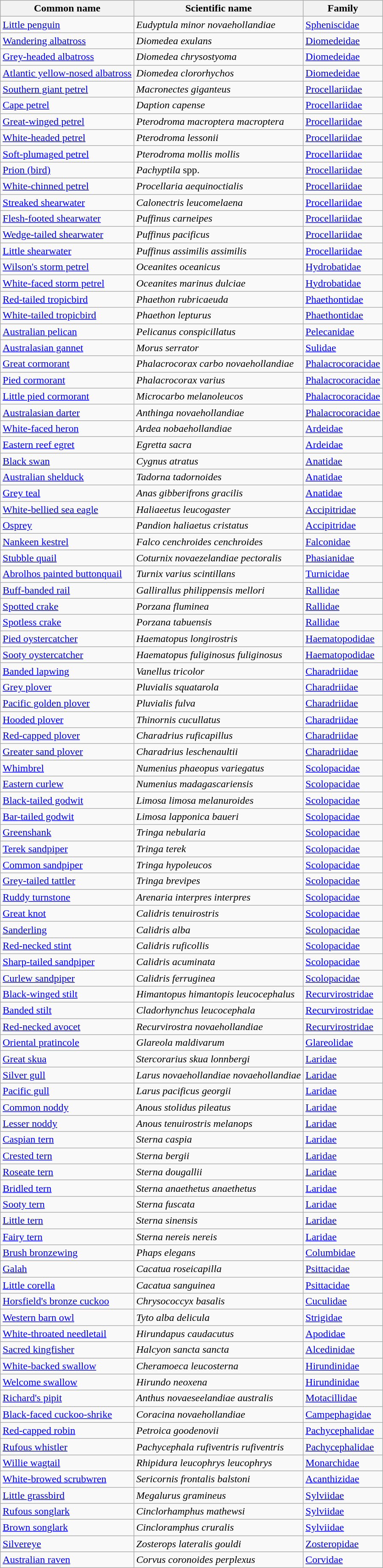<table class="wikitable sortable">
<tr>
<th>Common name</th>
<th>Scientific name</th>
<th>Family</th>
</tr>
<tr>
<td><a href='#'>Little penguin</a></td>
<td><em>Eudyptula minor novaehollandiae</em></td>
<td><a href='#'>Spheniscidae</a></td>
</tr>
<tr>
<td><a href='#'>Wandering albatross</a></td>
<td><em>Diomedea exulans</em></td>
<td><a href='#'>Diomedeidae</a></td>
</tr>
<tr>
<td><a href='#'>Grey-headed albatross</a></td>
<td><em>Diomedea chrysostyoma</em></td>
<td><a href='#'>Diomedeidae</a></td>
</tr>
<tr>
<td><a href='#'>Atlantic yellow-nosed albatross</a></td>
<td><em>Diomedea clororhychos</em></td>
<td><a href='#'>Diomedeidae</a></td>
</tr>
<tr>
<td><a href='#'>Southern giant petrel</a></td>
<td><em>Macronectes giganteus</em></td>
<td><a href='#'>Procellariidae</a></td>
</tr>
<tr>
<td><a href='#'>Cape petrel</a></td>
<td><em>Daption capense</em></td>
<td><a href='#'>Procellariidae</a></td>
</tr>
<tr>
<td><a href='#'>Great-winged petrel</a></td>
<td><em>Pterodroma macroptera macroptera</em></td>
<td><a href='#'>Procellariidae</a></td>
</tr>
<tr>
<td><a href='#'>White-headed petrel</a></td>
<td><em>Pterodroma lessonii</em></td>
<td><a href='#'>Procellariidae</a></td>
</tr>
<tr>
<td><a href='#'>Soft-plumaged petrel</a></td>
<td><em>Pterodroma mollis mollis</em></td>
<td><a href='#'>Procellariidae</a></td>
</tr>
<tr>
<td><a href='#'>Prion (bird)</a></td>
<td><em>Pachyptila</em> spp.</td>
<td><a href='#'>Procellariidae</a></td>
</tr>
<tr>
<td><a href='#'>White-chinned petrel</a></td>
<td><em>Procellaria aequinoctialis</em></td>
<td><a href='#'>Procellariidae</a></td>
</tr>
<tr>
<td><a href='#'>Streaked shearwater</a></td>
<td><em>Calonectris leucomelaena</em></td>
<td><a href='#'>Procellariidae</a></td>
</tr>
<tr>
<td><a href='#'>Flesh-footed shearwater</a></td>
<td><em>Puffinus carneipes</em></td>
<td><a href='#'>Procellariidae</a></td>
</tr>
<tr>
<td><a href='#'>Wedge-tailed shearwater</a></td>
<td><em>Puffinus pacificus</em></td>
<td><a href='#'>Procellariidae</a></td>
</tr>
<tr>
<td><a href='#'>Little shearwater</a></td>
<td><em>Puffinus assimilis assimilis</em></td>
<td><a href='#'>Procellariidae</a></td>
</tr>
<tr>
<td><a href='#'>Wilson's storm petrel</a></td>
<td><em>Oceanites oceanicus</em></td>
<td><a href='#'>Hydrobatidae</a></td>
</tr>
<tr>
<td><a href='#'>White-faced storm petrel</a></td>
<td><em>Oceanites marinus dulciae</em></td>
<td><a href='#'>Hydrobatidae</a></td>
</tr>
<tr>
<td><a href='#'>Red-tailed tropicbird</a></td>
<td><em>Phaethon rubricaeuda</em></td>
<td><a href='#'>Phaethontidae</a></td>
</tr>
<tr>
<td><a href='#'>White-tailed tropicbird</a></td>
<td><em>Phaethon lepturus</em></td>
<td><a href='#'>Phaethontidae</a></td>
</tr>
<tr>
<td><a href='#'>Australian pelican</a></td>
<td><em>Pelicanus conspicillatus</em></td>
<td><a href='#'>Pelecanidae</a></td>
</tr>
<tr>
<td><a href='#'>Australasian gannet</a></td>
<td><em>Morus serrator</em></td>
<td><a href='#'>Sulidae</a></td>
</tr>
<tr>
<td><a href='#'>Great cormorant</a></td>
<td><em>Phalacrocorax carbo novaehollandiae</em></td>
<td><a href='#'>Phalacrocoracidae</a></td>
</tr>
<tr>
<td><a href='#'>Pied cormorant</a></td>
<td><em>Phalacrocorax varius</em></td>
<td><a href='#'>Phalacrocoracidae</a></td>
</tr>
<tr>
<td><a href='#'>Little pied cormorant</a></td>
<td><em>Microcarbo melanoleucos</em></td>
<td><a href='#'>Phalacrocoracidae</a></td>
</tr>
<tr>
<td><a href='#'>Australasian darter</a></td>
<td><em>Anthinga novaehollandiae</em></td>
<td><a href='#'>Phalacrocoracidae</a></td>
</tr>
<tr>
<td><a href='#'>White-faced heron</a></td>
<td><em>Ardea nobaehollandiae</em></td>
<td><a href='#'>Ardeidae</a></td>
</tr>
<tr>
<td><a href='#'>Eastern reef egret</a></td>
<td><em>Egretta sacra</em></td>
<td><a href='#'>Ardeidae</a></td>
</tr>
<tr>
<td><a href='#'>Black swan</a></td>
<td><em>Cygnus atratus</em></td>
<td><a href='#'>Anatidae</a></td>
</tr>
<tr>
<td><a href='#'>Australian shelduck</a></td>
<td><em>Tadorna tadornoides</em></td>
<td><a href='#'>Anatidae</a></td>
</tr>
<tr>
<td><a href='#'>Grey teal</a></td>
<td><em>Anas gibberifrons gracilis</em></td>
<td><a href='#'>Anatidae</a></td>
</tr>
<tr>
<td><a href='#'>White-bellied sea eagle</a></td>
<td><em>Haliaeetus leucogaster</em></td>
<td><a href='#'>Accipitridae</a></td>
</tr>
<tr>
<td><a href='#'>Osprey</a></td>
<td><em>Pandion haliaetus cristatus</em></td>
<td><a href='#'>Accipitridae</a></td>
</tr>
<tr>
<td><a href='#'>Nankeen kestrel</a></td>
<td><em>Falco cenchroides cenchroides</em></td>
<td><a href='#'>Falconidae</a></td>
</tr>
<tr>
<td><a href='#'>Stubble quail</a></td>
<td><em>Coturnix novaezelandiae pectoralis</em></td>
<td><a href='#'>Phasianidae</a></td>
</tr>
<tr>
<td><a href='#'>Abrolhos painted buttonquail</a></td>
<td><em>Turnix varius scintillans</em></td>
<td><a href='#'>Turnicidae</a></td>
</tr>
<tr>
<td><a href='#'>Buff-banded rail</a></td>
<td><em>Gallirallus philippensis mellori</em></td>
<td><a href='#'>Rallidae</a></td>
</tr>
<tr>
<td><a href='#'>Spotted crake</a></td>
<td><em>Porzana fluminea</em></td>
<td><a href='#'>Rallidae</a></td>
</tr>
<tr>
<td><a href='#'>Spotless crake</a></td>
<td><em>Porzana tabuensis</em></td>
<td><a href='#'>Rallidae</a></td>
</tr>
<tr>
<td><a href='#'>Pied oystercatcher</a></td>
<td><em>Haematopus longirostris</em></td>
<td><a href='#'>Haematopodidae</a></td>
</tr>
<tr>
<td><a href='#'>Sooty oystercatcher</a></td>
<td><em>Haematopus fuliginosus fuliginosus</em></td>
<td><a href='#'>Haematopodidae</a></td>
</tr>
<tr>
<td><a href='#'>Banded lapwing</a></td>
<td><em>Vanellus tricolor</em></td>
<td><a href='#'>Charadriidae</a></td>
</tr>
<tr>
<td><a href='#'>Grey plover</a></td>
<td><em>Pluvialis squatarola</em></td>
<td><a href='#'>Charadriidae</a></td>
</tr>
<tr>
<td><a href='#'>Pacific golden plover</a></td>
<td><em>Pluvialis fulva</em></td>
<td><a href='#'>Charadriidae</a></td>
</tr>
<tr>
<td><a href='#'>Hooded plover</a></td>
<td><em>Thinornis cucullatus</em></td>
<td><a href='#'>Charadriidae</a></td>
</tr>
<tr>
<td><a href='#'>Red-capped plover</a></td>
<td><em>Charadrius ruficapillus</em></td>
<td><a href='#'>Charadriidae</a></td>
</tr>
<tr>
<td><a href='#'>Greater sand plover</a></td>
<td><em>Charadrius leschenaultii</em></td>
<td><a href='#'>Charadriidae</a></td>
</tr>
<tr>
<td><a href='#'>Whimbrel</a></td>
<td><em>Numenius phaeopus variegatus</em></td>
<td><a href='#'>Scolopacidae</a></td>
</tr>
<tr>
<td><a href='#'>Eastern curlew</a></td>
<td><em>Numenius madagascariensis</em></td>
<td><a href='#'>Scolopacidae</a></td>
</tr>
<tr>
<td><a href='#'>Black-tailed godwit</a></td>
<td><em>Limosa limosa melanuroides</em></td>
<td><a href='#'>Scolopacidae</a></td>
</tr>
<tr>
<td><a href='#'>Bar-tailed godwit</a></td>
<td><em>Limosa lapponica baueri</em></td>
<td><a href='#'>Scolopacidae</a></td>
</tr>
<tr>
<td><a href='#'>Greenshank</a></td>
<td><em>Tringa nebularia</em></td>
<td><a href='#'>Scolopacidae</a></td>
</tr>
<tr>
<td><a href='#'>Terek sandpiper</a></td>
<td><em>Tringa terek</em></td>
<td><a href='#'>Scolopacidae</a></td>
</tr>
<tr>
<td><a href='#'>Common sandpiper</a></td>
<td><em>Tringa hypoleucos</em></td>
<td><a href='#'>Scolopacidae</a></td>
</tr>
<tr>
<td><a href='#'>Grey-tailed tattler</a></td>
<td><em>Tringa brevipes</em></td>
<td><a href='#'>Scolopacidae</a></td>
</tr>
<tr>
<td><a href='#'>Ruddy turnstone</a></td>
<td><em>Arenaria interpres interpres</em></td>
<td><a href='#'>Scolopacidae</a></td>
</tr>
<tr>
<td><a href='#'>Great knot</a></td>
<td><em>Calidris tenuirostris</em></td>
<td><a href='#'>Scolopacidae</a></td>
</tr>
<tr>
<td><a href='#'>Sanderling</a></td>
<td><em>Calidris alba</em></td>
<td><a href='#'>Scolopacidae</a></td>
</tr>
<tr>
<td><a href='#'>Red-necked stint</a></td>
<td><em>Calidris ruficollis</em></td>
<td><a href='#'>Scolopacidae</a></td>
</tr>
<tr>
<td><a href='#'>Sharp-tailed sandpiper</a></td>
<td><em>Calidris acuminata</em></td>
<td><a href='#'>Scolopacidae</a></td>
</tr>
<tr>
<td><a href='#'>Curlew sandpiper</a></td>
<td><em>Calidris ferruginea</em></td>
<td><a href='#'>Scolopacidae</a></td>
</tr>
<tr>
<td><a href='#'>Black-winged stilt</a></td>
<td><em>Himantopus himantopis leucocephalus</em></td>
<td><a href='#'>Recurvirostridae</a></td>
</tr>
<tr>
<td><a href='#'>Banded stilt</a></td>
<td><em>Cladorhynchus leucocephala</em></td>
<td><a href='#'>Recurvirostridae</a></td>
</tr>
<tr>
<td><a href='#'>Red-necked avocet</a></td>
<td><em>Recurvirostra novaehollandiae</em></td>
<td><a href='#'>Recurvirostridae</a></td>
</tr>
<tr>
<td><a href='#'>Oriental pratincole</a></td>
<td><em>Glareola maldivarum</em></td>
<td><a href='#'>Glareolidae</a></td>
</tr>
<tr>
<td><a href='#'>Great skua</a></td>
<td><em>Stercorarius skua lonnbergi</em></td>
<td><a href='#'>Laridae</a></td>
</tr>
<tr>
<td><a href='#'>Silver gull</a></td>
<td><em>Larus novaehollandiae novaehollandiae</em></td>
<td><a href='#'>Laridae</a></td>
</tr>
<tr>
<td><a href='#'>Pacific gull</a></td>
<td><em>Larus pacificus georgii</em></td>
<td><a href='#'>Laridae</a></td>
</tr>
<tr>
<td><a href='#'>Common noddy</a></td>
<td><em>Anous stolidus pileatus</em></td>
<td><a href='#'>Laridae</a></td>
</tr>
<tr>
<td><a href='#'>Lesser noddy</a></td>
<td><em>Anous tenuirostris melanops</em></td>
<td><a href='#'>Laridae</a></td>
</tr>
<tr>
<td><a href='#'>Caspian tern</a></td>
<td><em>Sterna caspia</em></td>
<td><a href='#'>Laridae</a></td>
</tr>
<tr>
<td><a href='#'>Crested tern</a></td>
<td><em>Sterna bergii</em></td>
<td><a href='#'>Laridae</a></td>
</tr>
<tr>
<td><a href='#'>Roseate tern</a></td>
<td><em>Sterna dougallii</em></td>
<td><a href='#'>Laridae</a></td>
</tr>
<tr>
<td><a href='#'>Bridled tern</a></td>
<td><em>Sterna anaethetus anaethetus</em></td>
<td><a href='#'>Laridae</a></td>
</tr>
<tr>
<td><a href='#'>Sooty tern</a></td>
<td><em>Sterna fuscata</em></td>
<td><a href='#'>Laridae</a></td>
</tr>
<tr>
<td><a href='#'>Little tern</a></td>
<td><em>Sterna sinensis</em></td>
<td><a href='#'>Laridae</a></td>
</tr>
<tr>
<td><a href='#'>Fairy tern</a></td>
<td><em>Sterna nereis nereis</em></td>
<td><a href='#'>Laridae</a></td>
</tr>
<tr>
<td><a href='#'>Brush bronzewing</a></td>
<td><em>Phaps elegans</em></td>
<td><a href='#'>Columbidae</a></td>
</tr>
<tr>
<td><a href='#'>Galah</a></td>
<td><em>Cacatua roseicapilla</em></td>
<td><a href='#'>Psittacidae</a></td>
</tr>
<tr>
<td><a href='#'>Little corella</a></td>
<td><em>Cacatua sanguinea</em></td>
<td><a href='#'>Psittacidae</a></td>
</tr>
<tr>
<td><a href='#'>Horsfield's bronze cuckoo</a></td>
<td><em>Chrysococcyx basalis</em></td>
<td><a href='#'>Cuculidae</a></td>
</tr>
<tr>
<td><a href='#'>Western barn owl</a></td>
<td><em>Tyto alba delicula</em></td>
<td><a href='#'>Strigidae</a></td>
</tr>
<tr>
<td><a href='#'>White-throated needletail</a></td>
<td><em>Hirundapus caudacutus</em></td>
<td><a href='#'>Apodidae</a></td>
</tr>
<tr>
<td><a href='#'>Sacred kingfisher</a></td>
<td><em>Halcyon sancta sancta</em></td>
<td><a href='#'>Alcedinidae</a></td>
</tr>
<tr>
<td><a href='#'>White-backed swallow</a></td>
<td><em>Cheramoeca leucosterna</em></td>
<td><a href='#'>Hirundinidae</a></td>
</tr>
<tr>
<td><a href='#'>Welcome swallow</a></td>
<td><em>Hirundo neoxena</em></td>
<td><a href='#'>Hirundinidae</a></td>
</tr>
<tr>
<td><a href='#'>Richard's pipit</a></td>
<td><em>Anthus novaeseelandiae australis</em></td>
<td><a href='#'>Motacillidae</a></td>
</tr>
<tr>
<td><a href='#'>Black-faced cuckoo-shrike</a></td>
<td><em>Coracina novaehollandiae</em></td>
<td><a href='#'>Campephagidae</a></td>
</tr>
<tr>
<td><a href='#'>Red-capped robin</a></td>
<td><em>Petroica goodenovii</em></td>
<td><a href='#'>Pachycephalidae</a></td>
</tr>
<tr>
<td><a href='#'>Rufous whistler</a></td>
<td><em>Pachycephala rufiventris rufiventris</em></td>
<td><a href='#'>Pachycephalidae</a></td>
</tr>
<tr>
<td><a href='#'>Willie wagtail</a></td>
<td><em>Rhipidura leucophrys leucophrys</em></td>
<td><a href='#'>Monarchidae</a></td>
</tr>
<tr>
<td><a href='#'>White-browed scrubwren</a></td>
<td><em>Sericornis frontalis balstoni</em></td>
<td><a href='#'>Acanthizidae</a></td>
</tr>
<tr>
<td><a href='#'>Little grassbird</a></td>
<td><em>Megalurus gramineus</em></td>
<td><a href='#'>Sylviidae</a></td>
</tr>
<tr>
<td><a href='#'>Rufous songlark</a></td>
<td><em>Cinclorhamphus mathewsi</em></td>
<td><a href='#'>Sylviidae</a></td>
</tr>
<tr>
<td><a href='#'>Brown songlark</a></td>
<td><em>Cincloramphus cruralis</em></td>
<td><a href='#'>Sylviidae</a></td>
</tr>
<tr>
<td><a href='#'>Silvereye</a></td>
<td><em>Zosterops lateralis gouldi</em></td>
<td><a href='#'>Zosteropidae</a></td>
</tr>
<tr>
<td><a href='#'>Australian raven</a></td>
<td><em>Corvus coronoides perplexus</em></td>
<td><a href='#'>Corvidae</a></td>
</tr>
</table>
